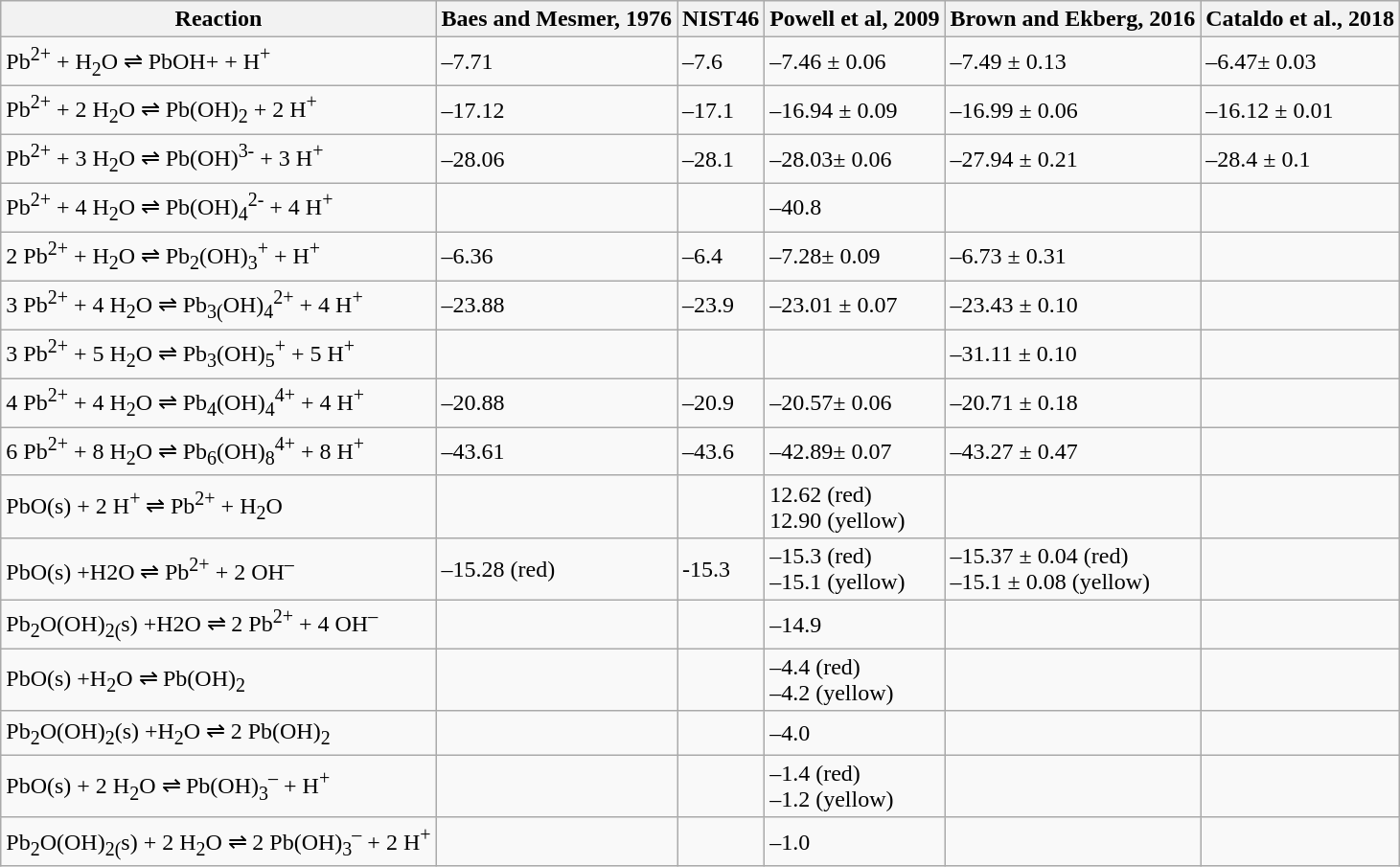<table class="wikitable">
<tr>
<th>Reaction</th>
<th>Baes and Mesmer, 1976</th>
<th>NIST46</th>
<th>Powell et al, 2009</th>
<th>Brown and Ekberg, 2016</th>
<th>Cataldo et al., 2018</th>
</tr>
<tr>
<td>Pb<sup>2+</sup> + H<sub>2</sub>O ⇌ PbOH+ + H<sup>+</sup></td>
<td>–7.71</td>
<td>–7.6</td>
<td>–7.46 ± 0.06</td>
<td>–7.49 ± 0.13</td>
<td>–6.47± 0.03</td>
</tr>
<tr>
<td>Pb<sup>2+</sup> + 2 H<sub>2</sub>O ⇌ Pb(OH)<sub>2</sub> + 2 H<sup>+</sup></td>
<td>–17.12</td>
<td>–17.1</td>
<td>–16.94 ± 0.09</td>
<td>–16.99 ± 0.06</td>
<td>–16.12 ± 0.01</td>
</tr>
<tr>
<td>Pb<sup>2+</sup> + 3 H<sub>2</sub>O ⇌ Pb(OH)<sup>3-</sup> + 3 H<sup>+</sup></td>
<td>–28.06</td>
<td>–28.1</td>
<td>–28.03± 0.06</td>
<td>–27.94 ± 0.21</td>
<td>–28.4 ± 0.1</td>
</tr>
<tr>
<td>Pb<sup>2+</sup> + 4 H<sub>2</sub>O ⇌ Pb(OH)<sub>4</sub><sup>2-</sup> + 4 H<sup>+</sup></td>
<td></td>
<td></td>
<td>–40.8</td>
<td></td>
<td></td>
</tr>
<tr>
<td>2 Pb<sup>2+</sup> + H<sub>2</sub>O ⇌ Pb<sub>2</sub>(OH)<sub>3</sub><sup>+</sup> + H<sup>+</sup></td>
<td>–6.36</td>
<td>–6.4</td>
<td>–7.28± 0.09</td>
<td>–6.73 ± 0.31</td>
<td></td>
</tr>
<tr>
<td>3 Pb<sup>2+</sup> + 4 H<sub>2</sub>O ⇌ Pb<sub>3(</sub>OH)<sub>4</sub><sup>2+</sup> + 4 H<sup>+</sup></td>
<td>–23.88</td>
<td>–23.9</td>
<td>–23.01 ± 0.07</td>
<td>–23.43 ± 0.10</td>
<td></td>
</tr>
<tr>
<td>3 Pb<sup>2+</sup> + 5 H<sub>2</sub>O ⇌ Pb<sub>3</sub>(OH)<sub>5</sub><sup>+</sup> + 5 H<sup>+</sup></td>
<td></td>
<td></td>
<td></td>
<td>–31.11 ± 0.10</td>
<td></td>
</tr>
<tr>
<td>4 Pb<sup>2+</sup> + 4 H<sub>2</sub>O ⇌ Pb<sub>4</sub>(OH)<sub>4</sub><sup>4+</sup> + 4 H<sup>+</sup></td>
<td>–20.88</td>
<td>–20.9</td>
<td>–20.57± 0.06</td>
<td>–20.71 ± 0.18</td>
<td></td>
</tr>
<tr>
<td>6 Pb<sup>2+</sup> + 8 H<sub>2</sub>O ⇌ Pb<sub>6</sub>(OH)<sub>8</sub><sup>4+</sup> + 8 H<sup>+</sup></td>
<td>–43.61</td>
<td>–43.6</td>
<td>–42.89± 0.07</td>
<td>–43.27 ± 0.47</td>
<td></td>
</tr>
<tr>
<td>PbO(s) + 2 H<sup>+</sup> ⇌ Pb<sup>2+</sup> + H<sub>2</sub>O</td>
<td></td>
<td></td>
<td>12.62 (red)<br>12.90 (yellow)</td>
<td></td>
<td></td>
</tr>
<tr>
<td>PbO(s) +H2O ⇌ Pb<sup>2+</sup> + 2 OH<sup>–</sup></td>
<td>–15.28 (red)</td>
<td>-15.3</td>
<td>–15.3 (red)<br>–15.1 (yellow)</td>
<td>–15.37 ± 0.04 (red)<br>–15.1 ± 0.08 (yellow)</td>
<td></td>
</tr>
<tr>
<td>Pb<sub>2</sub>O(OH)<sub>2(</sub>s) +H2O ⇌ 2 Pb<sup>2+</sup> + 4 OH<sup>–</sup></td>
<td></td>
<td></td>
<td>–14.9</td>
<td></td>
<td></td>
</tr>
<tr>
<td>PbO(s) +H<sub>2</sub>O ⇌ Pb(OH)<sub>2</sub></td>
<td></td>
<td></td>
<td>–4.4 (red)<br>–4.2 (yellow)</td>
<td></td>
<td></td>
</tr>
<tr>
<td>Pb<sub>2</sub>O(OH)<sub>2</sub>(s) +H<sub>2</sub>O ⇌ 2 Pb(OH)<sub>2</sub></td>
<td></td>
<td></td>
<td>–4.0</td>
<td></td>
<td></td>
</tr>
<tr>
<td>PbO(s) + 2 H<sub>2</sub>O ⇌ Pb(OH)<sub>3</sub><sup>–</sup> + H<sup>+</sup></td>
<td></td>
<td></td>
<td>–1.4 (red)<br>–1.2 (yellow)</td>
<td></td>
<td></td>
</tr>
<tr>
<td>Pb<sub>2</sub>O(OH)<sub>2(</sub>s) + 2 H<sub>2</sub>O ⇌ 2 Pb(OH)<sub>3</sub><sup>–</sup> + 2 H<sup>+</sup></td>
<td></td>
<td></td>
<td>–1.0</td>
<td></td>
<td></td>
</tr>
</table>
